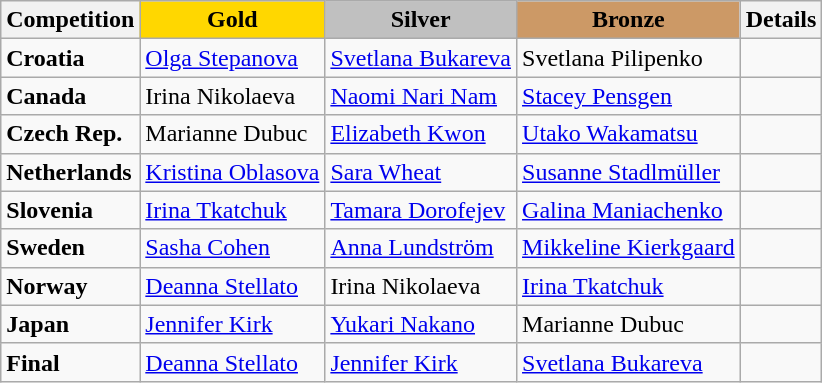<table class="wikitable">
<tr>
<th>Competition</th>
<td align=center bgcolor=gold><strong>Gold</strong></td>
<td align=center bgcolor=silver><strong>Silver</strong></td>
<td align=center bgcolor=cc9966><strong>Bronze</strong></td>
<th>Details</th>
</tr>
<tr>
<td><strong>Croatia</strong></td>
<td> <a href='#'>Olga Stepanova</a></td>
<td> <a href='#'>Svetlana Bukareva</a></td>
<td> Svetlana Pilipenko</td>
<td></td>
</tr>
<tr>
<td><strong>Canada</strong></td>
<td> Irina Nikolaeva</td>
<td> <a href='#'>Naomi Nari Nam</a></td>
<td> <a href='#'>Stacey Pensgen</a></td>
<td></td>
</tr>
<tr>
<td><strong>Czech Rep.</strong></td>
<td> Marianne Dubuc</td>
<td> <a href='#'>Elizabeth Kwon</a></td>
<td> <a href='#'>Utako Wakamatsu</a></td>
<td></td>
</tr>
<tr>
<td><strong>Netherlands</strong></td>
<td> <a href='#'>Kristina Oblasova</a></td>
<td> <a href='#'>Sara Wheat</a></td>
<td> <a href='#'>Susanne Stadlmüller</a></td>
<td></td>
</tr>
<tr>
<td><strong>Slovenia</strong></td>
<td> <a href='#'>Irina Tkatchuk</a></td>
<td> <a href='#'>Tamara Dorofejev</a></td>
<td> <a href='#'>Galina Maniachenko</a></td>
<td></td>
</tr>
<tr>
<td><strong>Sweden</strong></td>
<td> <a href='#'>Sasha Cohen</a></td>
<td> <a href='#'>Anna Lundström</a></td>
<td> <a href='#'>Mikkeline Kierkgaard</a></td>
<td></td>
</tr>
<tr>
<td><strong>Norway</strong></td>
<td> <a href='#'>Deanna Stellato</a></td>
<td> Irina Nikolaeva</td>
<td> <a href='#'>Irina Tkatchuk</a></td>
<td></td>
</tr>
<tr>
<td><strong>Japan</strong></td>
<td> <a href='#'>Jennifer Kirk</a></td>
<td> <a href='#'>Yukari Nakano</a></td>
<td> Marianne Dubuc</td>
<td></td>
</tr>
<tr>
<td><strong>Final</strong></td>
<td> <a href='#'>Deanna Stellato</a></td>
<td> <a href='#'>Jennifer Kirk</a></td>
<td> <a href='#'>Svetlana Bukareva</a></td>
<td></td>
</tr>
</table>
